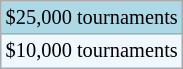<table class="wikitable" style="font-size:85%;">
<tr style="background:lightblue;">
<td>$25,000 tournaments</td>
</tr>
<tr style="background:#f0f8ff;">
<td>$10,000 tournaments</td>
</tr>
</table>
